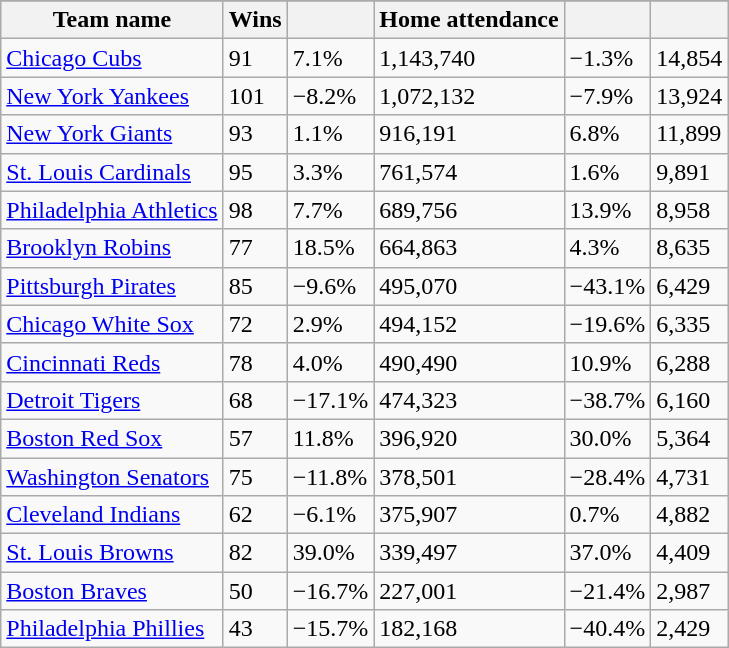<table class="wikitable sortable">
<tr style="text-align:center; font-size:larger;">
</tr>
<tr>
<th>Team name</th>
<th>Wins</th>
<th></th>
<th>Home attendance</th>
<th></th>
<th></th>
</tr>
<tr>
<td><a href='#'>Chicago Cubs</a></td>
<td>91</td>
<td>7.1%</td>
<td>1,143,740</td>
<td>−1.3%</td>
<td>14,854</td>
</tr>
<tr>
<td><a href='#'>New York Yankees</a></td>
<td>101</td>
<td>−8.2%</td>
<td>1,072,132</td>
<td>−7.9%</td>
<td>13,924</td>
</tr>
<tr>
<td><a href='#'>New York Giants</a></td>
<td>93</td>
<td>1.1%</td>
<td>916,191</td>
<td>6.8%</td>
<td>11,899</td>
</tr>
<tr>
<td><a href='#'>St. Louis Cardinals</a></td>
<td>95</td>
<td>3.3%</td>
<td>761,574</td>
<td>1.6%</td>
<td>9,891</td>
</tr>
<tr>
<td><a href='#'>Philadelphia Athletics</a></td>
<td>98</td>
<td>7.7%</td>
<td>689,756</td>
<td>13.9%</td>
<td>8,958</td>
</tr>
<tr>
<td><a href='#'>Brooklyn Robins</a></td>
<td>77</td>
<td>18.5%</td>
<td>664,863</td>
<td>4.3%</td>
<td>8,635</td>
</tr>
<tr>
<td><a href='#'>Pittsburgh Pirates</a></td>
<td>85</td>
<td>−9.6%</td>
<td>495,070</td>
<td>−43.1%</td>
<td>6,429</td>
</tr>
<tr>
<td><a href='#'>Chicago White Sox</a></td>
<td>72</td>
<td>2.9%</td>
<td>494,152</td>
<td>−19.6%</td>
<td>6,335</td>
</tr>
<tr>
<td><a href='#'>Cincinnati Reds</a></td>
<td>78</td>
<td>4.0%</td>
<td>490,490</td>
<td>10.9%</td>
<td>6,288</td>
</tr>
<tr>
<td><a href='#'>Detroit Tigers</a></td>
<td>68</td>
<td>−17.1%</td>
<td>474,323</td>
<td>−38.7%</td>
<td>6,160</td>
</tr>
<tr>
<td><a href='#'>Boston Red Sox</a></td>
<td>57</td>
<td>11.8%</td>
<td>396,920</td>
<td>30.0%</td>
<td>5,364</td>
</tr>
<tr>
<td><a href='#'>Washington Senators</a></td>
<td>75</td>
<td>−11.8%</td>
<td>378,501</td>
<td>−28.4%</td>
<td>4,731</td>
</tr>
<tr>
<td><a href='#'>Cleveland Indians</a></td>
<td>62</td>
<td>−6.1%</td>
<td>375,907</td>
<td>0.7%</td>
<td>4,882</td>
</tr>
<tr>
<td><a href='#'>St. Louis Browns</a></td>
<td>82</td>
<td>39.0%</td>
<td>339,497</td>
<td>37.0%</td>
<td>4,409</td>
</tr>
<tr>
<td><a href='#'>Boston Braves</a></td>
<td>50</td>
<td>−16.7%</td>
<td>227,001</td>
<td>−21.4%</td>
<td>2,987</td>
</tr>
<tr>
<td><a href='#'>Philadelphia Phillies</a></td>
<td>43</td>
<td>−15.7%</td>
<td>182,168</td>
<td>−40.4%</td>
<td>2,429</td>
</tr>
</table>
